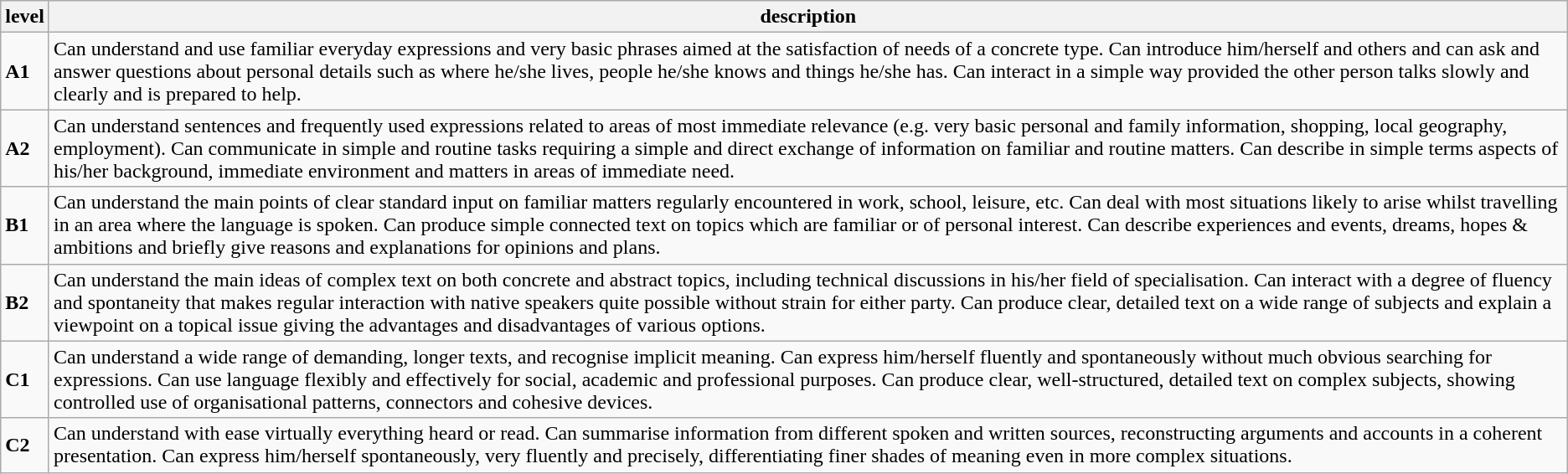<table class="wikitable">
<tr>
<th>level</th>
<th>description</th>
</tr>
<tr>
<td><strong>A1</strong></td>
<td>Can understand and use familiar everyday expressions and very basic phrases aimed at the satisfaction of needs of a concrete type. Can introduce him/herself and others and can ask and answer questions about personal details such as where he/she lives, people he/she knows and things he/she has. Can interact in a simple way provided the other person talks slowly and clearly and is prepared to help.</td>
</tr>
<tr>
<td><strong>A2</strong></td>
<td>Can understand sentences and frequently used expressions related to areas of most immediate relevance (e.g. very basic personal and family information, shopping, local geography, employment). Can communicate in simple and routine tasks requiring a simple and direct exchange of information on familiar and routine matters. Can describe in simple terms aspects of his/her background, immediate environment and matters in areas of immediate need.</td>
</tr>
<tr>
<td><strong>B1</strong></td>
<td>Can understand the main points of clear standard input on familiar matters regularly encountered in work, school, leisure, etc. Can deal with most situations likely to arise whilst travelling in an area where the language is spoken. Can produce simple connected text on topics which are familiar or of personal interest. Can describe experiences and events, dreams, hopes & ambitions and briefly give reasons and explanations for opinions and plans.</td>
</tr>
<tr>
<td><strong>B2</strong></td>
<td>Can understand the main ideas of complex text on both concrete and abstract topics, including technical discussions in his/her field of specialisation. Can interact with a degree of fluency and spontaneity that makes regular interaction with native speakers quite possible without strain for either party. Can produce clear, detailed text on a wide range of subjects and explain a viewpoint on a topical issue giving the advantages and disadvantages of various options.</td>
</tr>
<tr>
<td><strong>C1</strong></td>
<td>Can understand a wide range of demanding, longer texts, and recognise implicit meaning. Can express him/herself fluently and spontaneously without much obvious searching for expressions. Can use language flexibly and effectively for social, academic and professional purposes. Can produce clear, well-structured, detailed text on complex subjects, showing controlled use of organisational patterns, connectors and cohesive devices.</td>
</tr>
<tr>
<td><strong>C2</strong></td>
<td>Can understand with ease virtually everything heard or read. Can summarise information from different spoken and written sources, reconstructing arguments and accounts in a coherent presentation. Can express him/herself spontaneously, very fluently and precisely, differentiating finer shades of meaning even in more complex situations.</td>
</tr>
</table>
